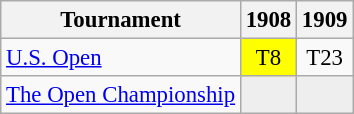<table class="wikitable" style="font-size:95%;text-align:center;">
<tr>
<th>Tournament</th>
<th>1908</th>
<th>1909</th>
</tr>
<tr>
<td align=left><a href='#'>U.S. Open</a></td>
<td style="background:yellow;">T8</td>
<td>T23</td>
</tr>
<tr>
<td align=left><a href='#'>The Open Championship</a></td>
<td style="background:#eeeeee;"></td>
<td style="background:#eeeeee;"></td>
</tr>
</table>
